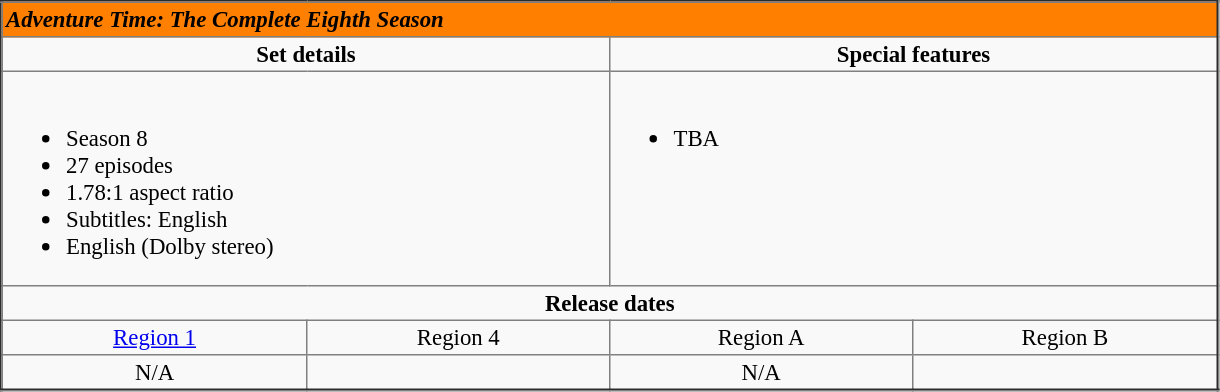<table border="2" cellpadding="2" cellspacing="0" style="margin: 0 1em 0 0; background: #f9f9f9; border: c00 #aaa solid; border-collapse: collapse; font-size: 95%;">
<tr style="background:#FF8000; color:black;">
<td colspan="4"><strong><em>Adventure Time: The Complete Eighth Season</em></strong></td>
</tr>
<tr valign="top">
<td align="center" width="400" colspan="2"><strong>Set details</strong></td>
<td align="center" width="400" colspan="2"><strong>Special features</strong></td>
</tr>
<tr valign="top">
<td colspan="2" align="left" width="200"><br><ul><li>Season 8</li><li>27 episodes</li><li>1.78:1 aspect ratio</li><li>Subtitles: English</li><li>English (Dolby stereo)</li></ul></td>
<td colspan="2" align="left" width="200"><br><ul><li>TBA</li></ul></td>
</tr>
<tr>
<td colspan="4" align="center"><strong>Release dates</strong></td>
</tr>
<tr>
<td align="center"><a href='#'>Region 1</a></td>
<td align="center">Region 4</td>
<td align="center">Region A</td>
<td align="center">Region B</td>
</tr>
<tr>
<td align="center">N/A</td>
<td align="center"></td>
<td align="center">N/A</td>
<td align="center"></td>
</tr>
</table>
